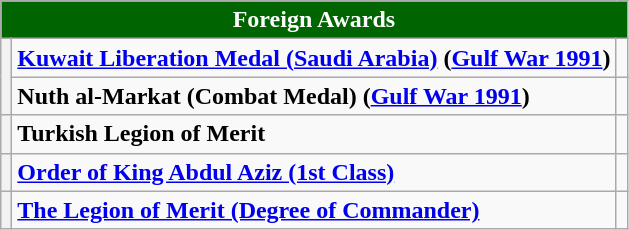<table class="wikitable">
<tr>
<th colspan="3" style="background:#006400; color:#FFFFFF; text-align:center"><strong>Foreign Awards</strong></th>
</tr>
<tr>
<th rowspan="2"></th>
<td><strong><a href='#'>Kuwait Liberation Medal (Saudi Arabia)</a> (<a href='#'>Gulf War 1991</a>)</strong></td>
<td></td>
</tr>
<tr>
<td><strong>Nuth al-Markat (Combat Medal) (<a href='#'>Gulf War 1991</a>)</strong></td>
<td></td>
</tr>
<tr>
<th><strong></strong></th>
<td><strong>Turkish Legion of Merit</strong></td>
<td></td>
</tr>
<tr>
<th></th>
<td><strong><a href='#'>Order of King Abdul Aziz (1st Class)</a></strong></td>
<td></td>
</tr>
<tr>
<th><strong></strong></th>
<td><a href='#'><strong>The Legion of Merit (Degree of Commander)</strong></a><strong></strong></td>
<td></td>
</tr>
</table>
